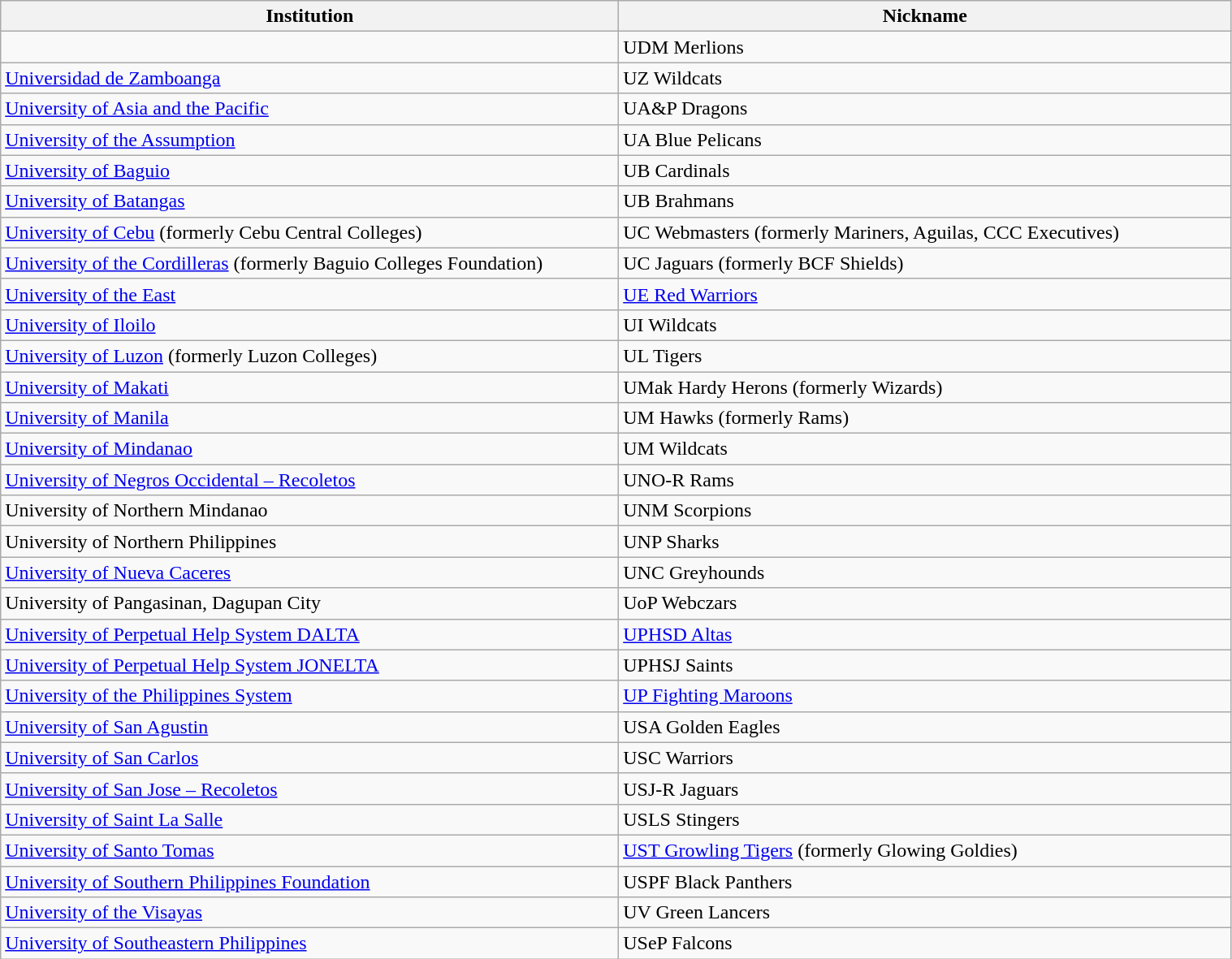<table class="wikitable" style="width: 80%">
<tr>
<th width=7%>Institution</th>
<th width=7%>Nickname</th>
</tr>
<tr>
<td></td>
<td>UDM Merlions</td>
</tr>
<tr>
<td><a href='#'>Universidad de Zamboanga</a></td>
<td>UZ Wildcats</td>
</tr>
<tr>
<td><a href='#'>University of Asia and the Pacific</a></td>
<td>UA&P Dragons</td>
</tr>
<tr>
<td><a href='#'>University of the Assumption</a></td>
<td>UA Blue Pelicans</td>
</tr>
<tr>
<td><a href='#'>University of Baguio</a></td>
<td>UB Cardinals</td>
</tr>
<tr>
<td><a href='#'>University of Batangas</a></td>
<td>UB Brahmans</td>
</tr>
<tr>
<td><a href='#'>University of Cebu</a> (formerly Cebu Central Colleges)</td>
<td>UC Webmasters (formerly Mariners, Aguilas, CCC Executives)</td>
</tr>
<tr>
<td><a href='#'>University of the Cordilleras</a> (formerly Baguio Colleges Foundation)</td>
<td>UC Jaguars (formerly BCF Shields)</td>
</tr>
<tr>
<td><a href='#'>University of the East</a></td>
<td><a href='#'>UE Red Warriors</a></td>
</tr>
<tr>
<td><a href='#'>University of Iloilo</a></td>
<td>UI Wildcats</td>
</tr>
<tr>
<td><a href='#'>University of Luzon</a> (formerly Luzon Colleges)</td>
<td>UL Tigers</td>
</tr>
<tr>
<td><a href='#'>University of Makati</a></td>
<td>UMak Hardy Herons (formerly Wizards)</td>
</tr>
<tr>
<td><a href='#'>University of Manila</a></td>
<td>UM Hawks (formerly Rams)</td>
</tr>
<tr>
<td><a href='#'>University of Mindanao</a></td>
<td>UM Wildcats</td>
</tr>
<tr>
<td><a href='#'>University of Negros Occidental – Recoletos</a></td>
<td>UNO-R Rams</td>
</tr>
<tr>
<td>University of Northern Mindanao</td>
<td>UNM Scorpions</td>
</tr>
<tr>
<td>University of Northern Philippines</td>
<td>UNP Sharks</td>
</tr>
<tr>
<td><a href='#'>University of Nueva Caceres</a></td>
<td>UNC Greyhounds</td>
</tr>
<tr>
<td>University of Pangasinan, Dagupan City</td>
<td>UoP Webczars</td>
</tr>
<tr>
<td><a href='#'>University of Perpetual Help System DALTA</a></td>
<td><a href='#'>UPHSD Altas</a></td>
</tr>
<tr>
<td><a href='#'>University of Perpetual Help System JONELTA</a></td>
<td>UPHSJ Saints</td>
</tr>
<tr>
<td><a href='#'>University of the Philippines System</a></td>
<td><a href='#'>UP Fighting Maroons</a></td>
</tr>
<tr>
<td><a href='#'>University of San Agustin</a></td>
<td>USA Golden Eagles</td>
</tr>
<tr>
<td><a href='#'>University of San Carlos</a></td>
<td>USC Warriors</td>
</tr>
<tr>
<td><a href='#'>University of San Jose – Recoletos</a></td>
<td>USJ-R Jaguars</td>
</tr>
<tr>
<td><a href='#'>University of Saint La Salle</a></td>
<td>USLS Stingers</td>
</tr>
<tr>
<td><a href='#'>University of Santo Tomas</a></td>
<td><a href='#'>UST Growling Tigers</a> (formerly Glowing Goldies)</td>
</tr>
<tr>
<td><a href='#'>University of Southern Philippines Foundation</a></td>
<td>USPF Black Panthers</td>
</tr>
<tr>
<td><a href='#'>University of the Visayas</a></td>
<td>UV Green Lancers</td>
</tr>
<tr>
<td><a href='#'>University of Southeastern Philippines</a></td>
<td>USeP Falcons</td>
</tr>
</table>
